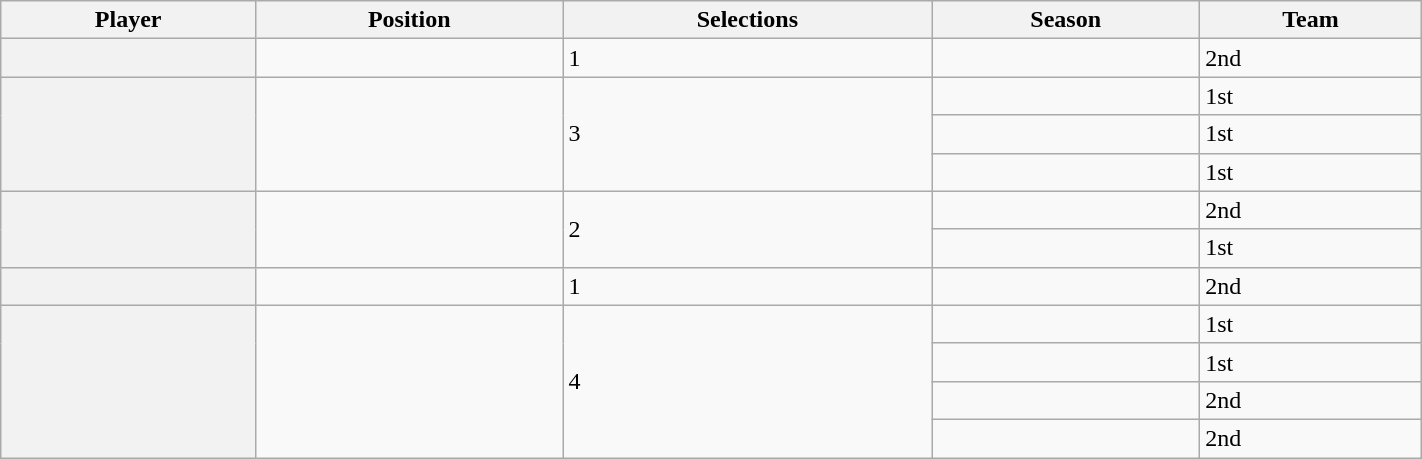<table class="wikitable sortable" width="75%">
<tr>
<th scope="col">Player</th>
<th scope="col">Position</th>
<th scope="col">Selections</th>
<th scope="col">Season</th>
<th scope="col">Team</th>
</tr>
<tr>
<th scope="row"></th>
<td></td>
<td>1</td>
<td></td>
<td>2nd</td>
</tr>
<tr>
<th scope="row" rowspan="3"></th>
<td rowspan="3"></td>
<td rowspan="3">3</td>
<td></td>
<td>1st</td>
</tr>
<tr>
<td></td>
<td>1st</td>
</tr>
<tr>
<td></td>
<td>1st</td>
</tr>
<tr>
<th scope="row" rowspan="2"></th>
<td rowspan="2"></td>
<td rowspan="2">2</td>
<td></td>
<td>2nd</td>
</tr>
<tr>
<td></td>
<td>1st</td>
</tr>
<tr>
<th scope="row"></th>
<td></td>
<td>1</td>
<td></td>
<td>2nd</td>
</tr>
<tr>
<th scope="row" rowspan="4"></th>
<td rowspan="4"></td>
<td rowspan="4">4</td>
<td></td>
<td>1st</td>
</tr>
<tr>
<td></td>
<td>1st</td>
</tr>
<tr>
<td></td>
<td>2nd</td>
</tr>
<tr>
<td></td>
<td>2nd</td>
</tr>
</table>
